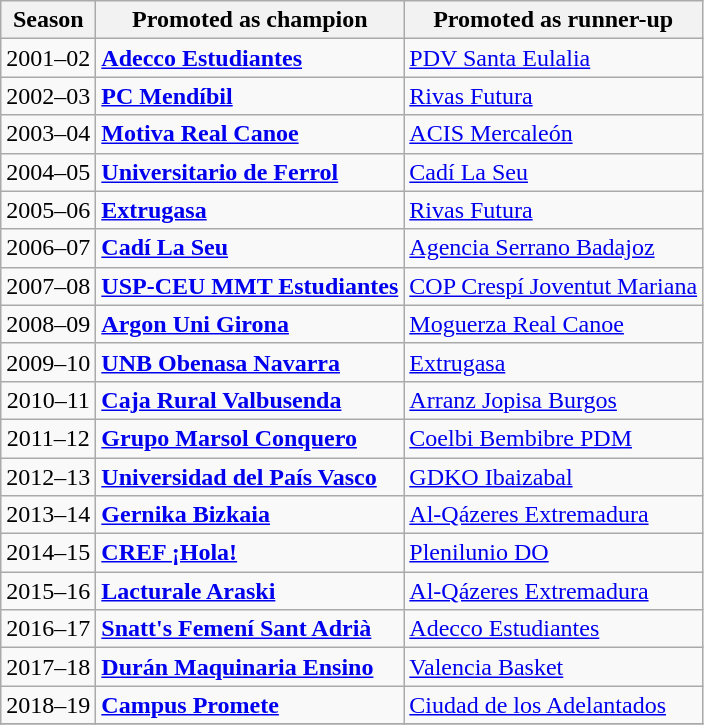<table class="wikitable">
<tr>
<th>Season</th>
<th>Promoted as champion</th>
<th>Promoted as runner-up</th>
</tr>
<tr>
<td align="center">2001–02</td>
<td><strong><a href='#'>Adecco Estudiantes</a></strong></td>
<td><a href='#'>PDV Santa Eulalia</a></td>
</tr>
<tr>
<td align="center">2002–03</td>
<td><strong><a href='#'>PC Mendíbil</a></strong></td>
<td><a href='#'>Rivas Futura</a></td>
</tr>
<tr>
<td align="center">2003–04</td>
<td><strong><a href='#'>Motiva Real Canoe</a></strong></td>
<td><a href='#'>ACIS Mercaleón</a></td>
</tr>
<tr>
<td align="center">2004–05</td>
<td><strong><a href='#'>Universitario de Ferrol</a></strong></td>
<td><a href='#'>Cadí La Seu</a></td>
</tr>
<tr>
<td align="center">2005–06</td>
<td><strong><a href='#'>Extrugasa</a></strong></td>
<td><a href='#'>Rivas Futura</a></td>
</tr>
<tr>
<td align="center">2006–07</td>
<td><strong><a href='#'>Cadí La Seu</a></strong></td>
<td><a href='#'>Agencia Serrano Badajoz</a></td>
</tr>
<tr>
<td align="center">2007–08</td>
<td><strong><a href='#'>USP-CEU MMT Estudiantes</a></strong></td>
<td><a href='#'>COP Crespí Joventut Mariana</a></td>
</tr>
<tr>
<td align="center">2008–09</td>
<td><strong><a href='#'>Argon Uni Girona</a></strong></td>
<td><a href='#'>Moguerza Real Canoe</a></td>
</tr>
<tr>
<td align="center">2009–10</td>
<td><strong><a href='#'>UNB Obenasa Navarra</a></strong></td>
<td><a href='#'>Extrugasa</a></td>
</tr>
<tr>
<td align="center">2010–11</td>
<td><strong><a href='#'>Caja Rural Valbusenda</a></strong></td>
<td><a href='#'>Arranz Jopisa Burgos</a></td>
</tr>
<tr>
<td align="center">2011–12</td>
<td><strong><a href='#'>Grupo Marsol Conquero</a></strong></td>
<td><a href='#'>Coelbi Bembibre PDM</a></td>
</tr>
<tr>
<td align="center">2012–13</td>
<td><strong><a href='#'>Universidad del País Vasco</a></strong></td>
<td><a href='#'>GDKO Ibaizabal</a></td>
</tr>
<tr>
<td align="center">2013–14</td>
<td><strong><a href='#'>Gernika Bizkaia</a></strong></td>
<td><a href='#'>Al-Qázeres Extremadura</a></td>
</tr>
<tr>
<td align="center">2014–15</td>
<td><strong><a href='#'>CREF ¡Hola!</a></strong></td>
<td><a href='#'>Plenilunio DO</a></td>
</tr>
<tr>
<td align="center">2015–16</td>
<td><strong><a href='#'>Lacturale Araski</a></strong></td>
<td><a href='#'>Al-Qázeres Extremadura</a></td>
</tr>
<tr>
<td align="center">2016–17</td>
<td><strong><a href='#'>Snatt's Femení Sant Adrià</a></strong></td>
<td><a href='#'>Adecco Estudiantes</a></td>
</tr>
<tr>
<td align="center">2017–18</td>
<td><strong><a href='#'>Durán Maquinaria Ensino</a></strong></td>
<td><a href='#'>Valencia Basket</a></td>
</tr>
<tr>
<td align="center">2018–19</td>
<td><strong><a href='#'>Campus Promete</a></strong></td>
<td><a href='#'>Ciudad de los Adelantados</a></td>
</tr>
<tr>
</tr>
</table>
